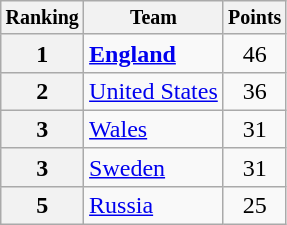<table class="wikitable">
<tr style="font-size:10pt;font-weight:bold">
<th>Ranking</th>
<th>Team</th>
<th>Points</th>
</tr>
<tr>
<th>1</th>
<td> <strong><a href='#'>England</a></strong></td>
<td align=center>46</td>
</tr>
<tr>
<th>2</th>
<td> <a href='#'>United States</a></td>
<td align=center>36</td>
</tr>
<tr>
<th>3</th>
<td> <a href='#'>Wales</a></td>
<td align=center>31</td>
</tr>
<tr>
<th>3</th>
<td> <a href='#'>Sweden</a></td>
<td align=center>31</td>
</tr>
<tr>
<th>5</th>
<td> <a href='#'>Russia</a></td>
<td align=center>25</td>
</tr>
</table>
